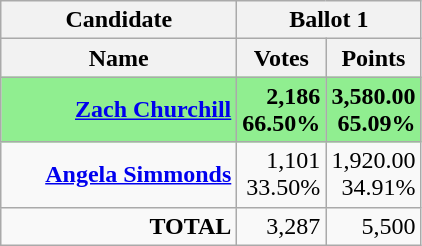<table class="wikitable">
<tr>
<th>Candidate</th>
<th colspan = "2">Ballot 1</th>
</tr>
<tr>
<th style="width:150px;">Name</th>
<th style="width:50px;">Votes</th>
<th style="width:50px;">Points</th>
</tr>
<tr style="text-align:right;background:lightgreen;">
<td><strong><a href='#'>Zach Churchill</a></strong></td>
<td><strong>2,186<br>66.50%</strong></td>
<td><strong>3,580.00<br>65.09%</strong></td>
</tr>
<tr style="text-align:right;">
<td><strong><a href='#'>Angela Simmonds</a></strong></td>
<td>1,101<br>33.50%</td>
<td>1,920.00<br>34.91%</td>
</tr>
<tr style="text-align:right;">
<td><strong>TOTAL</strong></td>
<td>3,287</td>
<td>5,500</td>
</tr>
</table>
